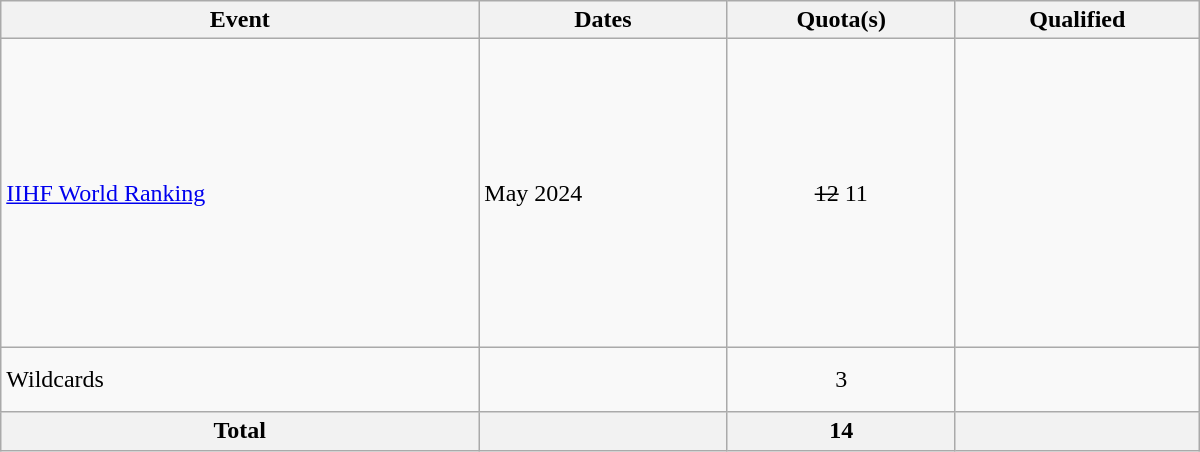<table class="wikitable" width=800>
<tr>
<th>Event</th>
<th>Dates</th>
<th>Quota(s)</th>
<th>Qualified</th>
</tr>
<tr>
<td><a href='#'>IIHF World Ranking</a></td>
<td>May 2024</td>
<td align=center><s>12</s> 11</td>
<td><br><br><br><br><s></s><br><br><br><br><br><br><br></td>
</tr>
<tr>
<td>Wildcards</td>
<td></td>
<td align=center>3</td>
<td><br><br></td>
</tr>
<tr>
<th>Total</th>
<th></th>
<th>14</th>
<th></th>
</tr>
</table>
